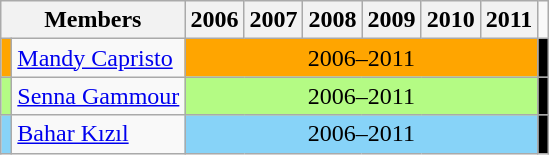<table class="wikitable">
<tr>
<th colspan="2">Members</th>
<th>2006</th>
<th>2007</th>
<th>2008</th>
<th>2009</th>
<th>2010</th>
<th>2011</th>
</tr>
<tr>
<td style="background:orange"></td>
<td><a href='#'>Mandy Capristo</a></td>
<td colspan="6" style="text-align:center; background:orange;">2006–2011</td>
<td colspan="13" style="text-align:center; background:black;"></td>
</tr>
<tr>
<td style="background:#B4FB84"></td>
<td><a href='#'>Senna Gammour</a></td>
<td colspan="6"  style="text-align:center; background:#b4fb84;">2006–2011</td>
<td colspan="13" style="text-align:center; background:black;"></td>
</tr>
<tr>
<td style="background:#87D3F8"></td>
<td><a href='#'>Bahar Kızıl</a></td>
<td colspan="6"  style="text-align:center; background:#87d3f8;">2006–2011</td>
<td colspan="13" style="text-align:center; background:black;"></td>
</tr>
</table>
